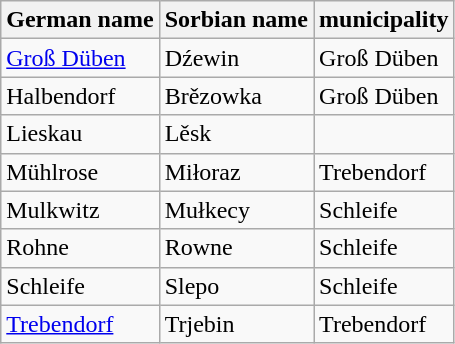<table class="wikitable">
<tr>
<th>German name</th>
<th>Sorbian name</th>
<th>municipality</th>
</tr>
<tr>
<td><a href='#'>Groß Düben</a></td>
<td>Dźewin</td>
<td>Groß Düben</td>
</tr>
<tr>
<td>Halbendorf</td>
<td>Brězowka</td>
<td>Groß Düben</td>
</tr>
<tr>
<td>Lieskau</td>
<td>Lěsk</td>
<td></td>
</tr>
<tr>
<td>Mühlrose</td>
<td>Miłoraz</td>
<td>Trebendorf</td>
</tr>
<tr>
<td>Mulkwitz</td>
<td>Mułkecy</td>
<td>Schleife</td>
</tr>
<tr>
<td>Rohne</td>
<td>Rowne</td>
<td>Schleife</td>
</tr>
<tr>
<td>Schleife</td>
<td>Slepo</td>
<td>Schleife</td>
</tr>
<tr>
<td><a href='#'>Trebendorf</a></td>
<td>Trjebin</td>
<td>Trebendorf</td>
</tr>
</table>
